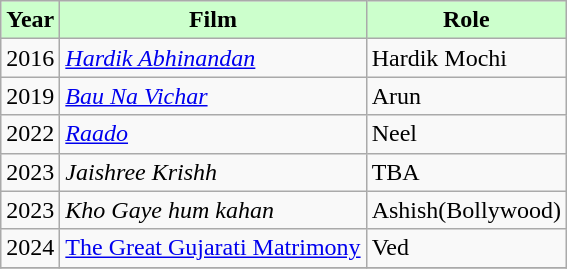<table class="wikitable sortable">
<tr>
<th style="background:#cfc; text-align:center;">Year</th>
<th style="background:#cfc; text-align:center;">Film</th>
<th style="background:#cfc; text-align:center;">Role</th>
</tr>
<tr>
<td>2016</td>
<td><em><a href='#'>Hardik Abhinandan</a></em></td>
<td>Hardik Mochi</td>
</tr>
<tr>
<td>2019</td>
<td><em><a href='#'>Bau Na Vichar</a></em></td>
<td>Arun</td>
</tr>
<tr>
<td>2022</td>
<td><em><a href='#'>Raado</a></em></td>
<td>Neel</td>
</tr>
<tr>
<td>2023</td>
<td><em>Jaishree Krishh</em></td>
<td>TBA</td>
</tr>
<tr>
<td>2023</td>
<td><em> Kho Gaye hum kahan</td>
<td>Ashish(Bollywood)</td>
</tr>
<tr>
<td>2024</td>
<td></em><a href='#'>The Great Gujarati Matrimony</a><em></td>
<td>Ved</td>
</tr>
<tr>
</tr>
</table>
